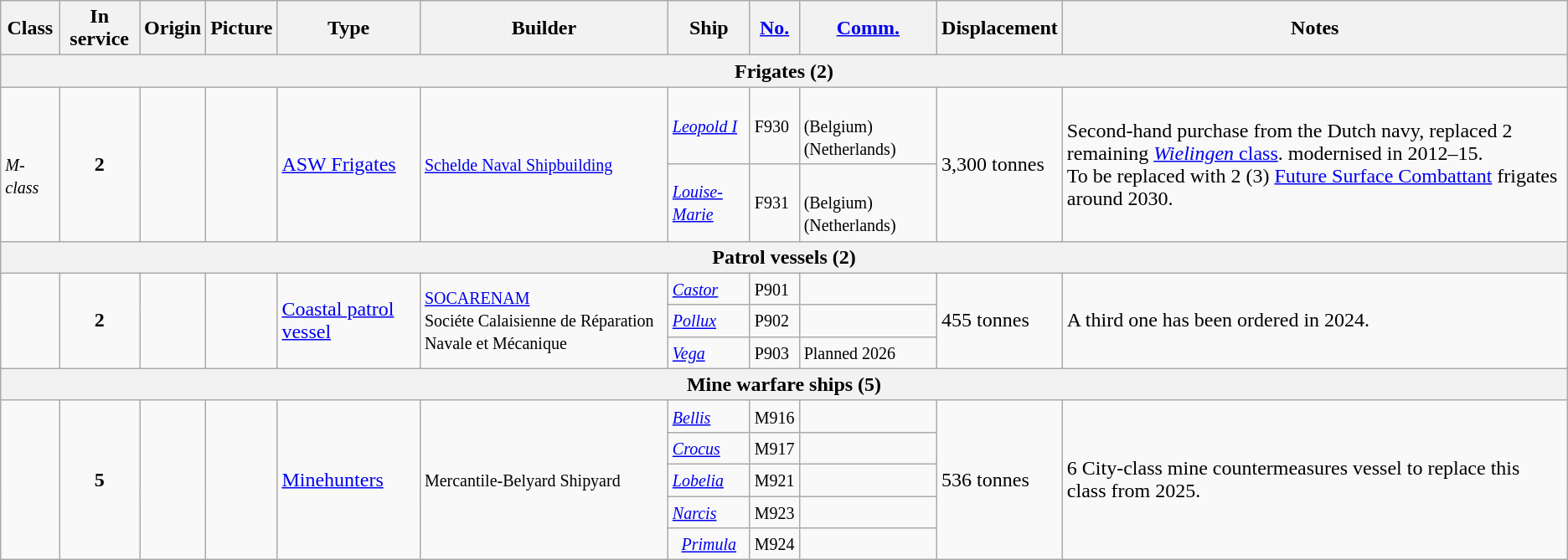<table class="wikitable">
<tr>
<th>Class</th>
<th>In service</th>
<th>Origin</th>
<th>Picture</th>
<th>Type</th>
<th>Builder</th>
<th>Ship</th>
<th><a href='#'>No.</a></th>
<th><a href='#'>Comm.</a></th>
<th>Displacement</th>
<th>Notes</th>
</tr>
<tr>
<th colspan="11">Frigates (2)</th>
</tr>
<tr>
<td rowspan="2"><strong></strong><br><em><small>M-class</small></em></td>
<td rowspan="2" style="text-align: center;"><strong>2</strong></td>
<td rowspan="2"></td>
<td rowspan="2"><br></td>
<td rowspan="2"><a href='#'>ASW Frigates</a></td>
<td rowspan="2"><a href='#'><small>Schelde Naval Shipbuilding</small></a></td>
<td><a href='#'><em><small>Leopold I</small></em></a></td>
<td><small>F930</small></td>
<td><small></small><br><small>(Belgium)</small>
<small></small>
<small>(Netherlands)</small></td>
<td rowspan="2">3,300 tonnes</td>
<td rowspan="2">Second-hand purchase from the Dutch navy, replaced 2 remaining <a href='#'><em>Wielingen</em> class</a>. modernised in 2012–15.<br>To be replaced with 2 (3) <a href='#'>Future Surface Combattant</a> frigates around 2030.</td>
</tr>
<tr>
<td><a href='#'><em><small>Louise-Marie</small></em></a></td>
<td><small>F931</small></td>
<td><small></small><br><small>(Belgium)</small>
<small></small>
<small>(Netherlands)</small></td>
</tr>
<tr>
<th colspan="11">Patrol vessels (2)</th>
</tr>
<tr>
<td rowspan="3"><strong></strong></td>
<td rowspan="3" style="text-align: center;"><strong>2</strong></td>
<td rowspan="3"></td>
<td rowspan="3"></td>
<td rowspan="3"><a href='#'>Coastal patrol vessel</a></td>
<td rowspan="3"><a href='#'><small>SOCARENAM</small></a><br><small>Sociéte Calaisienne de Réparation Navale et Mécanique</small></td>
<td><a href='#'><em><small>Castor</small></em></a></td>
<td><small>P901</small></td>
<td><small></small></td>
<td rowspan="3">455 tonnes</td>
<td rowspan="3"> A third one has been ordered in 2024.</td>
</tr>
<tr>
<td><a href='#'><em><small>Pollux</small></em></a></td>
<td><small>P902</small></td>
<td><small></small></td>
</tr>
<tr>
<td><a href='#'><em><small>Vega</small></em></a></td>
<td><small>P903</small></td>
<td><small>Planned 2026</small></td>
</tr>
<tr>
<th colspan="11">Mine warfare ships (5)</th>
</tr>
<tr>
<td rowspan="5"><strong></strong></td>
<td rowspan="5" style="text-align: center;"><strong>5</strong></td>
<td rowspan="5"></td>
<td rowspan="5"></td>
<td rowspan="5"><a href='#'>Minehunters</a></td>
<td rowspan="5"><small>Mercantile-Belyard Shipyard</small></td>
<td><a href='#'><em><small>Bellis</small></em></a></td>
<td><small>M916</small></td>
<td><small></small></td>
<td rowspan="5">536 tonnes</td>
<td rowspan="5">6 City-class mine countermeasures vessel to replace this class from 2025.</td>
</tr>
<tr>
<td><a href='#'><em><small>Crocus</small></em></a></td>
<td><small>M917</small></td>
<td><small></small></td>
</tr>
<tr>
<td><a href='#'><em><small>Lobelia</small></em></a></td>
<td><small>M921</small></td>
<td><small></small></td>
</tr>
<tr>
<td><a href='#'><em><small>Narcis</small></em></a></td>
<td><small>M923</small></td>
<td><small></small></td>
</tr>
<tr>
<td style="text-align: center;"><a href='#'><em><small>Primula</small></em></a></td>
<td><small>M924</small></td>
<td><small></small></td>
</tr>
</table>
